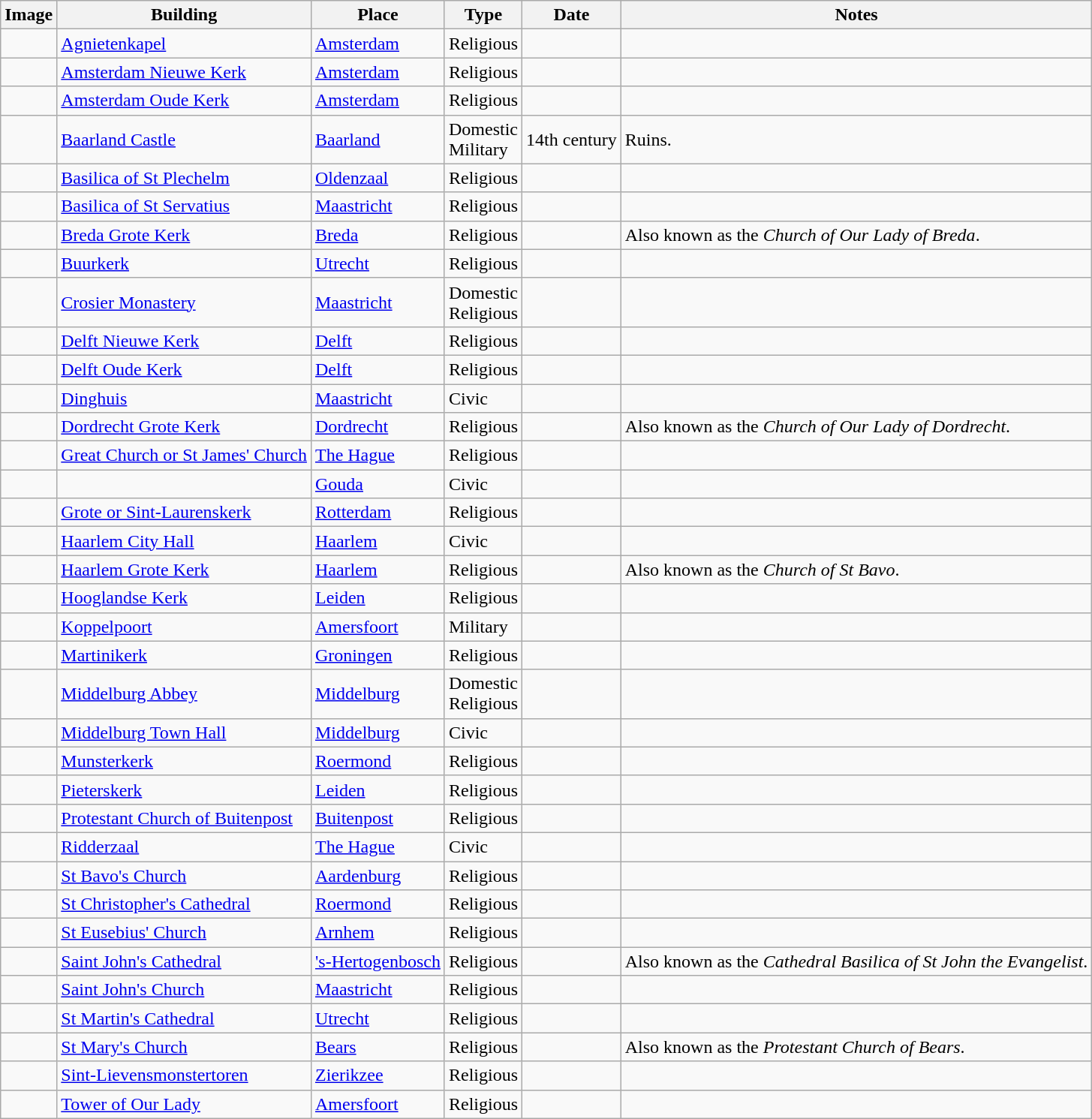<table class="wikitable sortable mw-collapsible mw-collapsed">
<tr>
<th>Image</th>
<th>Building</th>
<th>Place</th>
<th>Type</th>
<th>Date</th>
<th>Notes</th>
</tr>
<tr>
<td></td>
<td><a href='#'>Agnietenkapel</a></td>
<td><a href='#'>Amsterdam</a></td>
<td>Religious</td>
<td></td>
<td></td>
</tr>
<tr>
<td></td>
<td><a href='#'>Amsterdam Nieuwe Kerk</a></td>
<td><a href='#'>Amsterdam</a></td>
<td>Religious</td>
<td></td>
<td></td>
</tr>
<tr>
<td></td>
<td><a href='#'>Amsterdam Oude Kerk</a></td>
<td><a href='#'>Amsterdam</a></td>
<td>Religious</td>
<td></td>
<td></td>
</tr>
<tr>
<td></td>
<td><a href='#'>Baarland Castle</a></td>
<td><a href='#'>Baarland</a></td>
<td>Domestic<br>Military</td>
<td>14th century</td>
<td>Ruins.</td>
</tr>
<tr>
<td></td>
<td><a href='#'>Basilica of St Plechelm</a></td>
<td><a href='#'>Oldenzaal</a></td>
<td>Religious</td>
<td></td>
<td></td>
</tr>
<tr>
<td></td>
<td><a href='#'>Basilica of St Servatius</a></td>
<td><a href='#'>Maastricht</a></td>
<td>Religious</td>
<td></td>
<td></td>
</tr>
<tr>
<td></td>
<td><a href='#'>Breda Grote Kerk</a></td>
<td><a href='#'>Breda</a></td>
<td>Religious</td>
<td></td>
<td>Also known as the <em>Church of Our Lady of Breda</em>.</td>
</tr>
<tr>
<td></td>
<td><a href='#'>Buurkerk</a></td>
<td><a href='#'>Utrecht</a></td>
<td>Religious</td>
<td></td>
<td></td>
</tr>
<tr>
<td></td>
<td><a href='#'>Crosier Monastery</a></td>
<td><a href='#'>Maastricht</a></td>
<td>Domestic<br>Religious</td>
<td></td>
<td></td>
</tr>
<tr>
<td></td>
<td><a href='#'>Delft Nieuwe Kerk</a></td>
<td><a href='#'>Delft</a></td>
<td>Religious</td>
<td></td>
<td></td>
</tr>
<tr>
<td></td>
<td><a href='#'>Delft Oude Kerk</a></td>
<td><a href='#'>Delft</a></td>
<td>Religious</td>
<td></td>
<td></td>
</tr>
<tr>
<td></td>
<td><a href='#'>Dinghuis</a></td>
<td><a href='#'>Maastricht</a></td>
<td>Civic</td>
<td></td>
<td></td>
</tr>
<tr>
<td></td>
<td><a href='#'>Dordrecht Grote Kerk</a></td>
<td><a href='#'>Dordrecht</a></td>
<td>Religious</td>
<td></td>
<td>Also known as the <em>Church of Our Lady of Dordrecht</em>.</td>
</tr>
<tr>
<td></td>
<td><a href='#'>Great Church or St James' Church</a></td>
<td><a href='#'>The Hague</a></td>
<td>Religious</td>
<td></td>
<td></td>
</tr>
<tr>
<td></td>
<td></td>
<td><a href='#'>Gouda</a></td>
<td>Civic</td>
<td></td>
<td></td>
</tr>
<tr>
<td></td>
<td><a href='#'>Grote or Sint-Laurenskerk</a></td>
<td><a href='#'>Rotterdam</a></td>
<td>Religious</td>
<td></td>
<td></td>
</tr>
<tr>
<td></td>
<td><a href='#'>Haarlem City Hall</a></td>
<td><a href='#'>Haarlem</a></td>
<td>Civic</td>
<td></td>
<td></td>
</tr>
<tr>
<td></td>
<td><a href='#'>Haarlem Grote Kerk</a></td>
<td><a href='#'>Haarlem</a></td>
<td>Religious</td>
<td></td>
<td>Also known as the <em>Church of St Bavo</em>.</td>
</tr>
<tr>
<td></td>
<td><a href='#'>Hooglandse Kerk</a></td>
<td><a href='#'>Leiden</a></td>
<td>Religious</td>
<td></td>
<td></td>
</tr>
<tr>
<td></td>
<td><a href='#'>Koppelpoort</a></td>
<td><a href='#'>Amersfoort</a></td>
<td>Military</td>
<td></td>
<td></td>
</tr>
<tr>
<td></td>
<td><a href='#'>Martinikerk</a></td>
<td><a href='#'>Groningen</a></td>
<td>Religious</td>
<td></td>
<td></td>
</tr>
<tr>
<td></td>
<td><a href='#'>Middelburg Abbey</a></td>
<td><a href='#'>Middelburg</a></td>
<td>Domestic<br>Religious</td>
<td></td>
<td></td>
</tr>
<tr>
<td></td>
<td><a href='#'>Middelburg Town Hall</a></td>
<td><a href='#'>Middelburg</a></td>
<td>Civic</td>
<td></td>
<td></td>
</tr>
<tr>
<td></td>
<td><a href='#'>Munsterkerk</a></td>
<td><a href='#'>Roermond</a></td>
<td>Religious</td>
<td></td>
<td></td>
</tr>
<tr>
<td></td>
<td><a href='#'>Pieterskerk</a></td>
<td><a href='#'>Leiden</a></td>
<td>Religious</td>
<td></td>
<td></td>
</tr>
<tr>
<td></td>
<td><a href='#'>Protestant Church of Buitenpost</a></td>
<td><a href='#'>Buitenpost</a></td>
<td>Religious</td>
<td></td>
<td></td>
</tr>
<tr>
<td></td>
<td><a href='#'>Ridderzaal</a></td>
<td><a href='#'>The Hague</a></td>
<td>Civic</td>
<td></td>
<td></td>
</tr>
<tr>
<td></td>
<td><a href='#'>St Bavo's Church</a></td>
<td><a href='#'>Aardenburg</a></td>
<td>Religious</td>
<td></td>
<td></td>
</tr>
<tr>
<td></td>
<td><a href='#'>St Christopher's Cathedral</a></td>
<td><a href='#'>Roermond</a></td>
<td>Religious</td>
<td></td>
<td></td>
</tr>
<tr>
<td></td>
<td><a href='#'>St Eusebius' Church</a></td>
<td><a href='#'>Arnhem</a></td>
<td>Religious</td>
<td></td>
<td></td>
</tr>
<tr>
<td></td>
<td><a href='#'>Saint John's Cathedral</a></td>
<td><a href='#'>'s-Hertogenbosch</a></td>
<td>Religious</td>
<td></td>
<td>Also known as the <em>Cathedral Basilica of St John the Evangelist</em>.</td>
</tr>
<tr>
<td></td>
<td><a href='#'>Saint John's Church</a></td>
<td><a href='#'>Maastricht</a></td>
<td>Religious</td>
<td></td>
<td></td>
</tr>
<tr>
<td></td>
<td><a href='#'>St Martin's Cathedral</a></td>
<td><a href='#'>Utrecht</a></td>
<td>Religious</td>
<td></td>
<td></td>
</tr>
<tr>
<td></td>
<td><a href='#'>St Mary's Church</a></td>
<td><a href='#'>Bears</a></td>
<td>Religious</td>
<td></td>
<td>Also known as the <em>Protestant Church of Bears</em>.</td>
</tr>
<tr>
<td></td>
<td><a href='#'>Sint-Lievensmonstertoren</a></td>
<td><a href='#'>Zierikzee</a></td>
<td>Religious</td>
<td></td>
<td></td>
</tr>
<tr>
<td></td>
<td><a href='#'>Tower of Our Lady</a></td>
<td><a href='#'>Amersfoort</a></td>
<td>Religious</td>
<td></td>
<td></td>
</tr>
</table>
